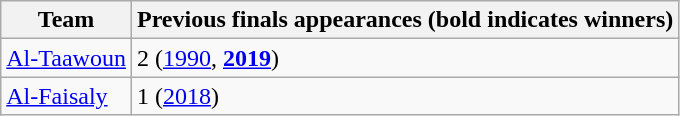<table class="wikitable">
<tr>
<th>Team</th>
<th>Previous finals appearances (bold indicates winners)</th>
</tr>
<tr>
<td><a href='#'>Al-Taawoun</a></td>
<td>2 (<a href='#'>1990</a>, <strong><a href='#'>2019</a></strong>)</td>
</tr>
<tr>
<td><a href='#'>Al-Faisaly</a></td>
<td>1 (<a href='#'>2018</a>)</td>
</tr>
</table>
